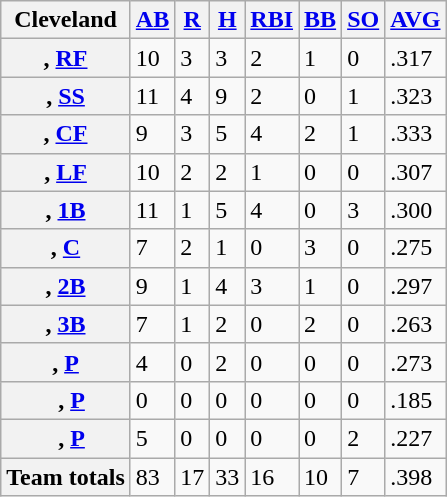<table class="wikitable sortable plainrowheaders" border="2">
<tr>
<th>Cleveland</th>
<th><a href='#'>AB</a></th>
<th><a href='#'>R</a></th>
<th><a href='#'>H</a></th>
<th><a href='#'>RBI</a></th>
<th><a href='#'>BB</a></th>
<th><a href='#'>SO</a></th>
<th><a href='#'>AVG</a></th>
</tr>
<tr>
<th scope="row">, <a href='#'>RF</a></th>
<td>10</td>
<td>3</td>
<td>3</td>
<td>2</td>
<td>1</td>
<td>0</td>
<td>.317</td>
</tr>
<tr>
<th scope="row">, <a href='#'>SS</a></th>
<td>11</td>
<td>4</td>
<td>9</td>
<td>2</td>
<td>0</td>
<td>1</td>
<td>.323</td>
</tr>
<tr>
<th scope="row">, <a href='#'>CF</a></th>
<td>9</td>
<td>3</td>
<td>5</td>
<td>4</td>
<td>2</td>
<td>1</td>
<td>.333</td>
</tr>
<tr>
<th scope="row">, <a href='#'>LF</a></th>
<td>10</td>
<td>2</td>
<td>2</td>
<td>1</td>
<td>0</td>
<td>0</td>
<td>.307</td>
</tr>
<tr>
<th scope="row">, <a href='#'>1B</a></th>
<td>11</td>
<td>1</td>
<td>5</td>
<td>4</td>
<td>0</td>
<td>3</td>
<td>.300</td>
</tr>
<tr>
<th scope="row">, <a href='#'>C</a></th>
<td>7</td>
<td>2</td>
<td>1</td>
<td>0</td>
<td>3</td>
<td>0</td>
<td>.275</td>
</tr>
<tr>
<th scope="row">, <a href='#'>2B</a></th>
<td>9</td>
<td>1</td>
<td>4</td>
<td>3</td>
<td>1</td>
<td>0</td>
<td>.297</td>
</tr>
<tr>
<th scope="row">, <a href='#'>3B</a></th>
<td>7</td>
<td>1</td>
<td>2</td>
<td>0</td>
<td>2</td>
<td>0</td>
<td>.263</td>
</tr>
<tr>
<th scope="row">, <a href='#'>P</a></th>
<td>4</td>
<td>0</td>
<td>2</td>
<td>0</td>
<td>0</td>
<td>0</td>
<td>.273</td>
</tr>
<tr>
<th scope="row">  , <a href='#'>P</a></th>
<td>0</td>
<td>0</td>
<td>0</td>
<td>0</td>
<td>0</td>
<td>0</td>
<td>.185</td>
</tr>
<tr>
<th scope="row">  , <a href='#'>P</a></th>
<td>5</td>
<td>0</td>
<td>0</td>
<td>0</td>
<td>0</td>
<td>2</td>
<td>.227</td>
</tr>
<tr class="sortbottom">
<th scope="row"><strong>Team totals</strong></th>
<td>83</td>
<td>17</td>
<td>33</td>
<td>16</td>
<td>10</td>
<td>7</td>
<td>.398</td>
</tr>
</table>
